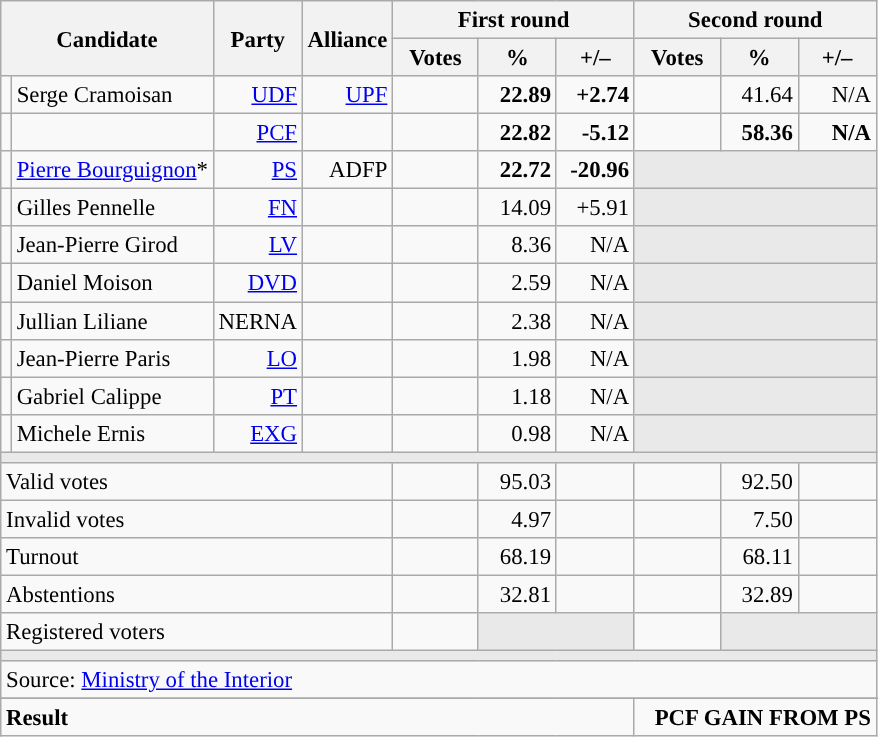<table class="wikitable" style="text-align:right;font-size:95%;">
<tr>
<th rowspan="2" colspan="2">Candidate</th>
<th rowspan="2">Party</th>
<th rowspan="2">Alliance</th>
<th colspan="3">First round</th>
<th colspan="3">Second round</th>
</tr>
<tr>
<th style="width:50px;">Votes</th>
<th style="width:45px;">%</th>
<th style="width:45px;">+/–</th>
<th style="width:50px;">Votes</th>
<th style="width:45px;">%</th>
<th style="width:45px;">+/–</th>
</tr>
<tr>
<td style="color:inherit;background:"></td>
<td style="text-align:left;">Serge Cramoisan</td>
<td><a href='#'>UDF</a></td>
<td><a href='#'>UPF</a></td>
<td><strong></strong> </td>
<td><strong>22.89</strong></td>
<td style="color:black;"><strong>+2.74</strong></td>
<td> </td>
<td>41.64</td>
<td>N/A</td>
</tr>
<tr>
<td style="color:inherit;background:"></td>
<td style="text-align:left;"></td>
<td><a href='#'>PCF</a></td>
<td></td>
<td><strong></strong> </td>
<td><strong>22.82</strong></td>
<td style="color:black;"><strong>-5.12</strong></td>
<td> </td>
<td><strong>58.36</strong></td>
<td style="color:black;"><strong>N/A</strong></td>
</tr>
<tr>
<td style="color:inherit;background:"></td>
<td style="text-align:left;"><a href='#'>Pierre Bourguignon</a>*</td>
<td><a href='#'>PS</a></td>
<td>ADFP</td>
<td><strong></strong> </td>
<td><strong>22.72</strong></td>
<td style="color:black;"><strong>-20.96</strong></td>
<td colspan="3" style="background:#E9E9E9;"></td>
</tr>
<tr>
<td style="color:inherit;background:"></td>
<td style="text-align:left;">Gilles Pennelle</td>
<td><a href='#'>FN</a></td>
<td></td>
<td> </td>
<td>14.09</td>
<td style="color:black;">+5.91</td>
<td colspan="3" style="background:#E9E9E9;"></td>
</tr>
<tr>
<td style="color:inherit;background:"></td>
<td style="text-align:left;">Jean-Pierre Girod</td>
<td><a href='#'>LV</a></td>
<td></td>
<td> </td>
<td>8.36</td>
<td style="color:black;">N/A</td>
<td colspan="3" style="background:#E9E9E9;"></td>
</tr>
<tr>
<td style="color:inherit;background:"></td>
<td style="text-align:left;">Daniel Moison</td>
<td><a href='#'>DVD</a></td>
<td></td>
<td> </td>
<td>2.59</td>
<td style="color:black;">N/A</td>
<td colspan="3" style="background:#E9E9E9;"></td>
</tr>
<tr>
<td style="color:inherit;background:"></td>
<td style="text-align:left;">Jullian Liliane</td>
<td>NERNA</td>
<td></td>
<td> </td>
<td>2.38</td>
<td style="color:black;">N/A</td>
<td colspan="3" style="background:#E9E9E9;"></td>
</tr>
<tr>
<td style="color:inherit;background:"></td>
<td style="text-align:left;">Jean-Pierre Paris</td>
<td><a href='#'>LO</a></td>
<td></td>
<td> </td>
<td>1.98</td>
<td style="color:black;">N/A</td>
<td colspan="3" style="background:#E9E9E9;"></td>
</tr>
<tr>
<td style="color:inherit;background:"></td>
<td style="text-align:left;">Gabriel Calippe</td>
<td><a href='#'>PT</a></td>
<td></td>
<td> </td>
<td>1.18</td>
<td style="color:black;">N/A</td>
<td colspan="3" style="background:#E9E9E9;"></td>
</tr>
<tr>
<td style="color:inherit;background:"></td>
<td style="text-align:left;">Michele Ernis</td>
<td><a href='#'>EXG</a></td>
<td></td>
<td> </td>
<td>0.98</td>
<td style="color:black;">N/A</td>
<td colspan="3" style="background:#E9E9E9;"></td>
</tr>
<tr>
<td colspan="10" style="background:#E9E9E9;"></td>
</tr>
<tr>
<td colspan="4" style="text-align:left;">Valid votes</td>
<td></td>
<td>95.03</td>
<td></td>
<td></td>
<td>92.50</td>
<td></td>
</tr>
<tr>
<td colspan="4" style="text-align:left;">Invalid votes</td>
<td></td>
<td>4.97</td>
<td></td>
<td></td>
<td>7.50</td>
<td></td>
</tr>
<tr>
<td colspan="4" style="text-align:left;">Turnout</td>
<td></td>
<td>68.19</td>
<td></td>
<td></td>
<td>68.11</td>
<td></td>
</tr>
<tr>
<td colspan="4" style="text-align:left;">Abstentions</td>
<td></td>
<td>32.81</td>
<td></td>
<td></td>
<td>32.89</td>
<td></td>
</tr>
<tr>
<td colspan="4" style="text-align:left;">Registered voters</td>
<td></td>
<td colspan="2" style="background:#E9E9E9;"></td>
<td></td>
<td colspan="2" style="background:#E9E9E9;"></td>
</tr>
<tr>
<td colspan="10" style="background:#E9E9E9;"></td>
</tr>
<tr>
<td colspan="10" style="text-align:left;">Source: <a href='#'>Ministry of the Interior</a></td>
</tr>
<tr>
</tr>
<tr style="font-weight:bold">
<td colspan="7" style="text-align:left;">Result</td>
<td colspan="7" style="background-color:">PCF GAIN FROM PS</td>
</tr>
</table>
